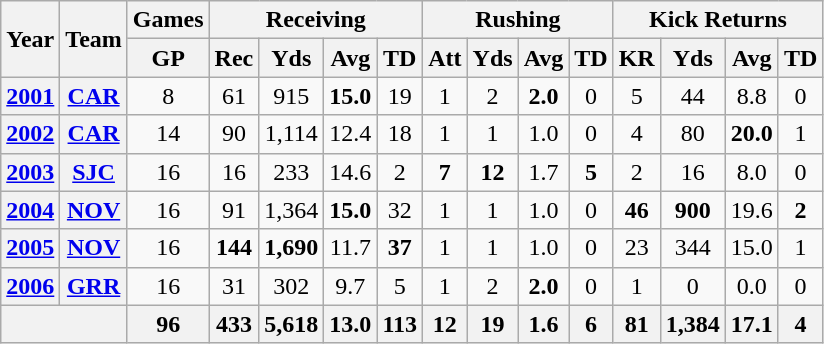<table class=wikitable style="text-align:center">
<tr>
<th rowspan="2">Year</th>
<th rowspan="2">Team</th>
<th colspan="1">Games</th>
<th colspan="4">Receiving</th>
<th colspan="4">Rushing</th>
<th colspan="4">Kick Returns</th>
</tr>
<tr>
<th>GP</th>
<th>Rec</th>
<th>Yds</th>
<th>Avg</th>
<th>TD</th>
<th>Att</th>
<th>Yds</th>
<th>Avg</th>
<th>TD</th>
<th>KR</th>
<th>Yds</th>
<th>Avg</th>
<th>TD</th>
</tr>
<tr>
<th><a href='#'>2001</a></th>
<th><a href='#'>CAR</a></th>
<td>8</td>
<td>61</td>
<td>915</td>
<td><strong>15.0</strong></td>
<td>19</td>
<td>1</td>
<td>2</td>
<td><strong>2.0</strong></td>
<td>0</td>
<td>5</td>
<td>44</td>
<td>8.8</td>
<td>0</td>
</tr>
<tr>
<th><a href='#'>2002</a></th>
<th><a href='#'>CAR</a></th>
<td>14</td>
<td>90</td>
<td>1,114</td>
<td>12.4</td>
<td>18</td>
<td>1</td>
<td>1</td>
<td>1.0</td>
<td>0</td>
<td>4</td>
<td>80</td>
<td><strong>20.0</strong></td>
<td>1</td>
</tr>
<tr>
<th><a href='#'>2003</a></th>
<th><a href='#'>SJC</a></th>
<td>16</td>
<td>16</td>
<td>233</td>
<td>14.6</td>
<td>2</td>
<td><strong>7</strong></td>
<td><strong>12</strong></td>
<td>1.7</td>
<td><strong>5</strong></td>
<td>2</td>
<td>16</td>
<td>8.0</td>
<td>0</td>
</tr>
<tr>
<th><a href='#'>2004</a></th>
<th><a href='#'>NOV</a></th>
<td>16</td>
<td>91</td>
<td>1,364</td>
<td><strong>15.0</strong></td>
<td>32</td>
<td>1</td>
<td>1</td>
<td>1.0</td>
<td>0</td>
<td><strong>46</strong></td>
<td><strong>900</strong></td>
<td>19.6</td>
<td><strong>2</strong></td>
</tr>
<tr>
<th><a href='#'>2005</a></th>
<th><a href='#'>NOV</a></th>
<td>16</td>
<td><strong>144</strong></td>
<td><strong>1,690</strong></td>
<td>11.7</td>
<td><strong>37</strong></td>
<td>1</td>
<td>1</td>
<td>1.0</td>
<td>0</td>
<td>23</td>
<td>344</td>
<td>15.0</td>
<td>1</td>
</tr>
<tr>
<th><a href='#'>2006</a></th>
<th><a href='#'>GRR</a></th>
<td>16</td>
<td>31</td>
<td>302</td>
<td>9.7</td>
<td>5</td>
<td>1</td>
<td>2</td>
<td><strong>2.0</strong></td>
<td>0</td>
<td>1</td>
<td>0</td>
<td>0.0</td>
<td>0</td>
</tr>
<tr>
<th colspan="2"></th>
<th>96</th>
<th>433</th>
<th>5,618</th>
<th>13.0</th>
<th>113</th>
<th>12</th>
<th>19</th>
<th>1.6</th>
<th>6</th>
<th>81</th>
<th>1,384</th>
<th>17.1</th>
<th>4</th>
</tr>
</table>
